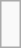<table class="infobox">
<tr>
<td><br>





















</td>
</tr>
</table>
